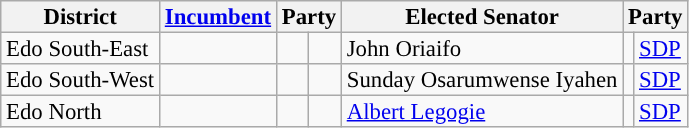<table class="sortable wikitable" style="font-size:95%;line-height:14px;">
<tr>
<th class="unsortable">District</th>
<th class="unsortable"><a href='#'>Incumbent</a></th>
<th colspan="2">Party</th>
<th class="unsortable">Elected Senator</th>
<th colspan="2">Party</th>
</tr>
<tr>
<td>Edo South-East</td>
<td></td>
<td></td>
<td></td>
<td>John Oriaifo</td>
<td style="background:"></td>
<td><a href='#'>SDP</a></td>
</tr>
<tr>
<td>Edo South-West</td>
<td></td>
<td></td>
<td></td>
<td>Sunday Osarumwense Iyahen</td>
<td style="background:"></td>
<td><a href='#'>SDP</a></td>
</tr>
<tr>
<td>Edo North</td>
<td></td>
<td></td>
<td></td>
<td><a href='#'>Albert Legogie</a></td>
<td style="background:"></td>
<td><a href='#'>SDP</a></td>
</tr>
</table>
